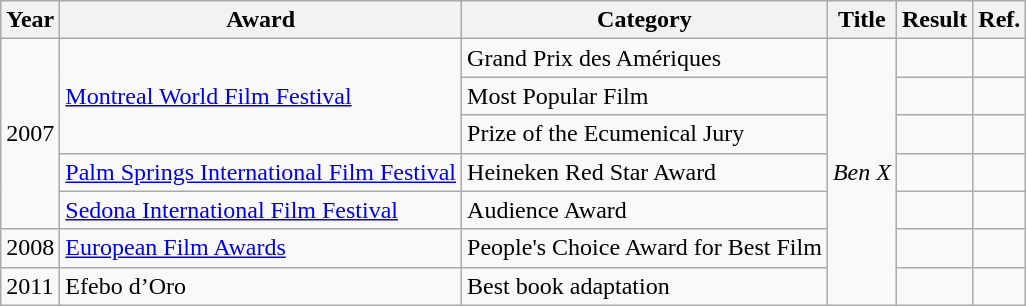<table class="wikitable">
<tr>
<th>Year</th>
<th>Award</th>
<th>Category</th>
<th>Title</th>
<th>Result</th>
<th>Ref.</th>
</tr>
<tr>
<td rowspan=5>2007</td>
<td rowspan=3><a href='#'>Montreal World Film Festival</a></td>
<td>Grand Prix des Amériques</td>
<td rowspan=7><em>Ben X</em></td>
<td></td>
<td></td>
</tr>
<tr>
<td>Most Popular Film</td>
<td></td>
<td></td>
</tr>
<tr>
<td>Prize of the Ecumenical Jury</td>
<td></td>
<td></td>
</tr>
<tr>
<td><a href='#'>Palm Springs International Film Festival</a></td>
<td>Heineken Red Star Award</td>
<td></td>
<td></td>
</tr>
<tr>
<td><a href='#'>Sedona International Film Festival</a></td>
<td>Audience Award</td>
<td></td>
<td></td>
</tr>
<tr>
<td>2008</td>
<td><a href='#'>European Film Awards</a></td>
<td>People's Choice Award for Best Film</td>
<td></td>
<td></td>
</tr>
<tr>
<td>2011</td>
<td>Efebo d’Oro</td>
<td>Best book adaptation</td>
<td></td>
<td></td>
</tr>
</table>
